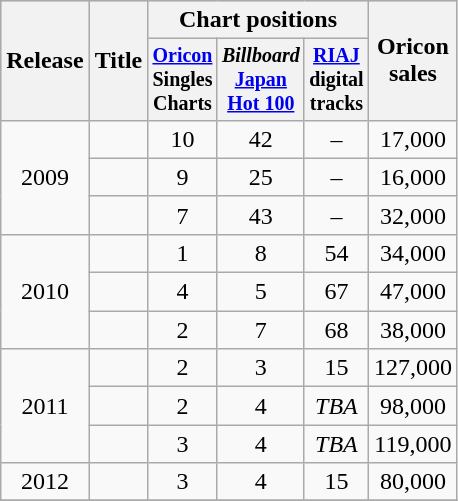<table class="wikitable" style="text-align:center">
<tr bgcolor="#CCCCCC">
<th rowspan="2">Release</th>
<th rowspan="2">Title</th>
<th colspan="3">Chart positions</th>
<th rowspan="2">Oricon<br>sales<br></th>
</tr>
<tr style="font-size:smaller;">
<th width="35"><a href='#'>Oricon</a> Singles Charts<br></th>
<th width="35"><em>Billboard</em> <a href='#'>Japan Hot 100</a><br></th>
<th width="35"><a href='#'>RIAJ</a> digital tracks<br></th>
</tr>
<tr>
<td rowspan="3">2009</td>
<td align="left"></td>
<td>10</td>
<td>42</td>
<td>–</td>
<td>17,000 </td>
</tr>
<tr>
<td align="left"></td>
<td>9</td>
<td>25</td>
<td>–</td>
<td>16,000 </td>
</tr>
<tr>
<td align="left"></td>
<td>7</td>
<td>43</td>
<td>–</td>
<td>32,000 </td>
</tr>
<tr>
<td rowspan="3">2010</td>
<td align="left"></td>
<td>1</td>
<td>8</td>
<td>54</td>
<td>34,000 </td>
</tr>
<tr>
<td align="left"></td>
<td>4</td>
<td>5</td>
<td>67</td>
<td>47,000 </td>
</tr>
<tr>
<td align="left"></td>
<td>2</td>
<td>7</td>
<td>68</td>
<td>38,000 </td>
</tr>
<tr>
<td rowspan="3">2011</td>
<td align="left"></td>
<td>2</td>
<td>3</td>
<td>15</td>
<td>127,000 </td>
</tr>
<tr>
<td align="left"></td>
<td>2</td>
<td>4</td>
<td><em>TBA</em></td>
<td>98,000 </td>
</tr>
<tr>
<td align="left"></td>
<td>3</td>
<td>4</td>
<td><em>TBA</em></td>
<td>119,000 </td>
</tr>
<tr>
<td rowspan="1">2012</td>
<td align="left"></td>
<td>3</td>
<td>4</td>
<td>15</td>
<td>80,000 </td>
</tr>
<tr>
</tr>
</table>
